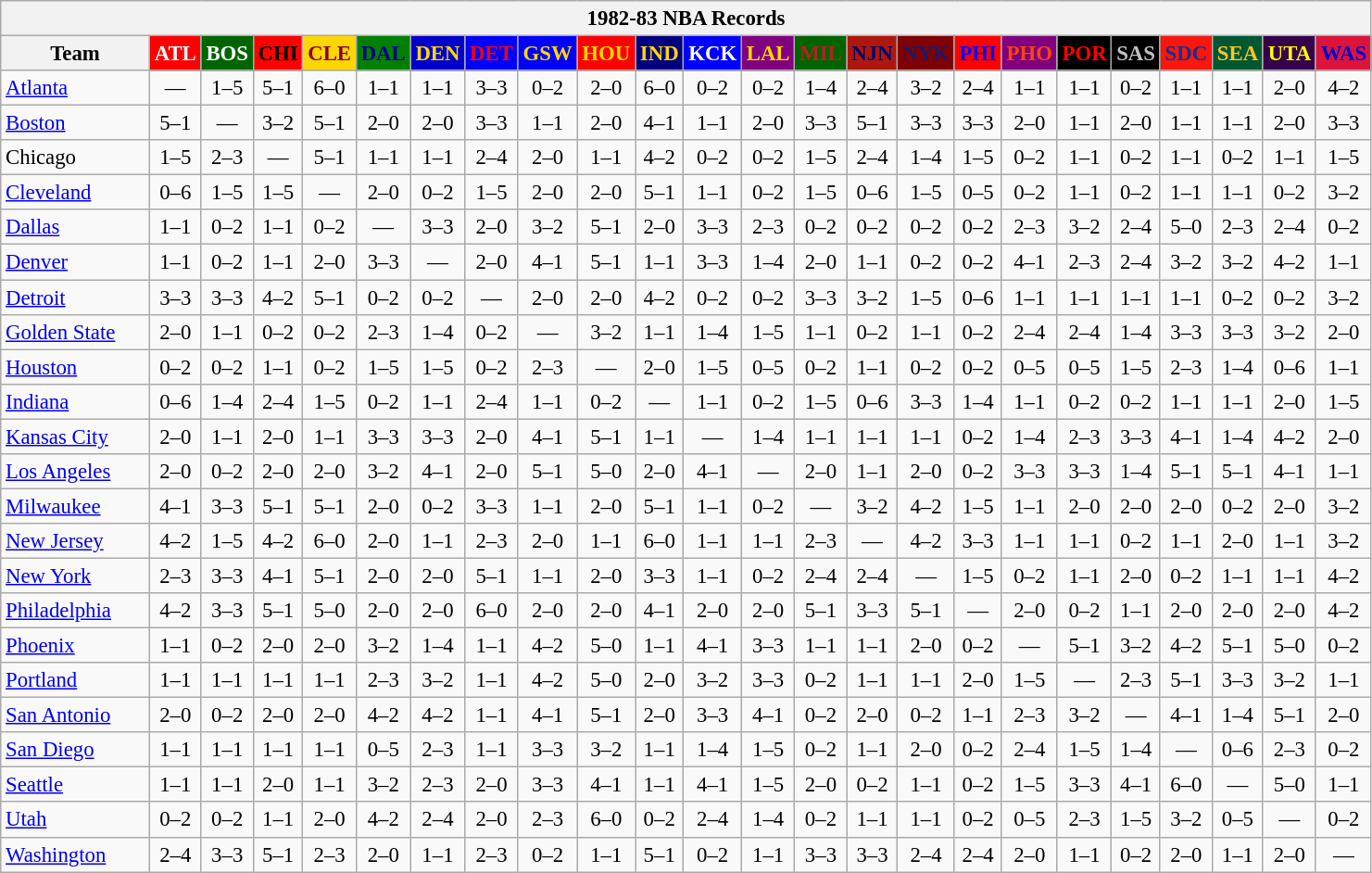<table class="wikitable" style="font-size:95%; text-align:center;">
<tr>
<th colspan=24>1982-83 NBA Records</th>
</tr>
<tr>
<th width=100>Team</th>
<th style="background:#FF0000;color:#FFFFFF;width=35">ATL</th>
<th style="background:#006400;color:#FFFFFF;width=35">BOS</th>
<th style="background:#FF0000;color:#000000;width=35">CHI</th>
<th style="background:#FFD700;color:#8B0000;width=35">CLE</th>
<th style="background:#008000;color:#00008B;width=35">DAL</th>
<th style="background:#0000CD;color:#FFD700;width=35">DEN</th>
<th style="background:#0000FF;color:#FF0000;width=35">DET</th>
<th style="background:#0000FF;color:#FFD700;width=35">GSW</th>
<th style="background:#FF0000;color:#FFD700;width=35">HOU</th>
<th style="background:#000080;color:#FFD700;width=35">IND</th>
<th style="background:#0000FF;color:#FFFFFF;width=35">KCK</th>
<th style="background:#800080;color:#FFD700;width=35">LAL</th>
<th style="background:#006400;color:#B22222;width=35">MIL</th>
<th style="background:#B0170C;color:#00056D;width=35">NJN</th>
<th style="background:#800000;color:#191970;width=35">NYK</th>
<th style="background:#FF0000;color:#0000FF;width=35">PHI</th>
<th style="background:#800080;color:#FF4500;width=35">PHO</th>
<th style="background:#000000;color:#FF0000;width=35">POR</th>
<th style="background:#000000;color:#C0C0C0;width=35">SAS</th>
<th style="background:#F9160D;color:#1A2E8B;width=35">SDC</th>
<th style="background:#005831;color:#FFC322;width=35">SEA</th>
<th style="background:#36004A;color:#FFFF00;width=35">UTA</th>
<th style="background:#DC143C;color:#0000CD;width=35">WAS</th>
</tr>
<tr>
<td style="text-align:left;"><a href='#'>Atlanta</a></td>
<td>—</td>
<td>1–5</td>
<td>5–1</td>
<td>6–0</td>
<td>1–1</td>
<td>1–1</td>
<td>3–3</td>
<td>0–2</td>
<td>2–0</td>
<td>6–0</td>
<td>0–2</td>
<td>0–2</td>
<td>1–4</td>
<td>2–4</td>
<td>3–2</td>
<td>2–4</td>
<td>1–1</td>
<td>1–1</td>
<td>0–2</td>
<td>1–1</td>
<td>1–1</td>
<td>2–0</td>
<td>4–2</td>
</tr>
<tr>
<td style="text-align:left;"><a href='#'>Boston</a></td>
<td>5–1</td>
<td>—</td>
<td>3–2</td>
<td>5–1</td>
<td>2–0</td>
<td>2–0</td>
<td>3–3</td>
<td>1–1</td>
<td>2–0</td>
<td>4–1</td>
<td>1–1</td>
<td>2–0</td>
<td>3–3</td>
<td>5–1</td>
<td>3–3</td>
<td>3–3</td>
<td>2–0</td>
<td>1–1</td>
<td>2–0</td>
<td>1–1</td>
<td>1–1</td>
<td>2–0</td>
<td>3–3</td>
</tr>
<tr>
<td style="text-align:left;">Chicago</td>
<td>1–5</td>
<td>2–3</td>
<td>—</td>
<td>5–1</td>
<td>1–1</td>
<td>1–1</td>
<td>2–4</td>
<td>2–0</td>
<td>1–1</td>
<td>4–2</td>
<td>0–2</td>
<td>0–2</td>
<td>1–5</td>
<td>2–4</td>
<td>1–4</td>
<td>1–5</td>
<td>0–2</td>
<td>1–1</td>
<td>0–2</td>
<td>1–1</td>
<td>0–2</td>
<td>1–1</td>
<td>1–5</td>
</tr>
<tr>
<td style="text-align:left;"><a href='#'>Cleveland</a></td>
<td>0–6</td>
<td>1–5</td>
<td>1–5</td>
<td>—</td>
<td>2–0</td>
<td>0–2</td>
<td>1–5</td>
<td>2–0</td>
<td>2–0</td>
<td>5–1</td>
<td>1–1</td>
<td>0–2</td>
<td>1–5</td>
<td>0–6</td>
<td>1–5</td>
<td>0–5</td>
<td>0–2</td>
<td>1–1</td>
<td>0–2</td>
<td>1–1</td>
<td>1–1</td>
<td>0–2</td>
<td>3–2</td>
</tr>
<tr>
<td style="text-align:left;"><a href='#'>Dallas</a></td>
<td>1–1</td>
<td>0–2</td>
<td>1–1</td>
<td>0–2</td>
<td>—</td>
<td>3–3</td>
<td>2–0</td>
<td>3–2</td>
<td>5–1</td>
<td>2–0</td>
<td>3–3</td>
<td>2–3</td>
<td>0–2</td>
<td>0–2</td>
<td>0–2</td>
<td>0–2</td>
<td>2–3</td>
<td>3–2</td>
<td>2–4</td>
<td>5–0</td>
<td>2–3</td>
<td>2–4</td>
<td>0–2</td>
</tr>
<tr>
<td style="text-align:left;"><a href='#'>Denver</a></td>
<td>1–1</td>
<td>0–2</td>
<td>1–1</td>
<td>2–0</td>
<td>3–3</td>
<td>—</td>
<td>2–0</td>
<td>4–1</td>
<td>5–1</td>
<td>1–1</td>
<td>3–3</td>
<td>1–4</td>
<td>2–0</td>
<td>1–1</td>
<td>0–2</td>
<td>0–2</td>
<td>4–1</td>
<td>2–3</td>
<td>2–4</td>
<td>3–2</td>
<td>3–2</td>
<td>4–2</td>
<td>1–1</td>
</tr>
<tr>
<td style="text-align:left;"><a href='#'>Detroit</a></td>
<td>3–3</td>
<td>3–3</td>
<td>4–2</td>
<td>5–1</td>
<td>0–2</td>
<td>0–2</td>
<td>—</td>
<td>2–0</td>
<td>2–0</td>
<td>4–2</td>
<td>0–2</td>
<td>0–2</td>
<td>3–3</td>
<td>3–2</td>
<td>1–5</td>
<td>0–6</td>
<td>1–1</td>
<td>1–1</td>
<td>1–1</td>
<td>1–1</td>
<td>0–2</td>
<td>0–2</td>
<td>3–2</td>
</tr>
<tr>
<td style="text-align:left;"><a href='#'>Golden State</a></td>
<td>2–0</td>
<td>1–1</td>
<td>0–2</td>
<td>0–2</td>
<td>2–3</td>
<td>1–4</td>
<td>0–2</td>
<td>—</td>
<td>3–2</td>
<td>1–1</td>
<td>1–4</td>
<td>1–5</td>
<td>1–1</td>
<td>0–2</td>
<td>1–1</td>
<td>0–2</td>
<td>2–4</td>
<td>2–4</td>
<td>1–4</td>
<td>3–3</td>
<td>3–3</td>
<td>3–2</td>
<td>2–0</td>
</tr>
<tr>
<td style="text-align:left;"><a href='#'>Houston</a></td>
<td>0–2</td>
<td>0–2</td>
<td>1–1</td>
<td>0–2</td>
<td>1–5</td>
<td>1–5</td>
<td>0–2</td>
<td>2–3</td>
<td>—</td>
<td>2–0</td>
<td>1–5</td>
<td>0–5</td>
<td>0–2</td>
<td>1–1</td>
<td>0–2</td>
<td>0–2</td>
<td>0–5</td>
<td>0–5</td>
<td>1–5</td>
<td>2–3</td>
<td>1–4</td>
<td>0–6</td>
<td>1–1</td>
</tr>
<tr>
<td style="text-align:left;"><a href='#'>Indiana</a></td>
<td>0–6</td>
<td>1–4</td>
<td>2–4</td>
<td>1–5</td>
<td>0–2</td>
<td>1–1</td>
<td>2–4</td>
<td>1–1</td>
<td>0–2</td>
<td>—</td>
<td>1–1</td>
<td>0–2</td>
<td>1–5</td>
<td>0–6</td>
<td>3–3</td>
<td>1–4</td>
<td>1–1</td>
<td>0–2</td>
<td>0–2</td>
<td>1–1</td>
<td>1–1</td>
<td>2–0</td>
<td>1–5</td>
</tr>
<tr>
<td style="text-align:left;"><a href='#'>Kansas City</a></td>
<td>2–0</td>
<td>1–1</td>
<td>2–0</td>
<td>1–1</td>
<td>3–3</td>
<td>3–3</td>
<td>2–0</td>
<td>4–1</td>
<td>5–1</td>
<td>1–1</td>
<td>—</td>
<td>1–4</td>
<td>1–1</td>
<td>1–1</td>
<td>1–1</td>
<td>0–2</td>
<td>1–4</td>
<td>2–3</td>
<td>3–3</td>
<td>4–1</td>
<td>1–4</td>
<td>4–2</td>
<td>2–0</td>
</tr>
<tr>
<td style="text-align:left;"><a href='#'>Los Angeles</a></td>
<td>2–0</td>
<td>0–2</td>
<td>2–0</td>
<td>2–0</td>
<td>3–2</td>
<td>4–1</td>
<td>2–0</td>
<td>5–1</td>
<td>5–0</td>
<td>2–0</td>
<td>4–1</td>
<td>—</td>
<td>2–0</td>
<td>1–1</td>
<td>2–0</td>
<td>0–2</td>
<td>3–3</td>
<td>3–3</td>
<td>1–4</td>
<td>5–1</td>
<td>5–1</td>
<td>4–1</td>
<td>1–1</td>
</tr>
<tr>
<td style="text-align:left;"><a href='#'>Milwaukee</a></td>
<td>4–1</td>
<td>3–3</td>
<td>5–1</td>
<td>5–1</td>
<td>2–0</td>
<td>0–2</td>
<td>3–3</td>
<td>1–1</td>
<td>2–0</td>
<td>5–1</td>
<td>1–1</td>
<td>0–2</td>
<td>—</td>
<td>3–2</td>
<td>4–2</td>
<td>1–5</td>
<td>1–1</td>
<td>2–0</td>
<td>2–0</td>
<td>2–0</td>
<td>0–2</td>
<td>2–0</td>
<td>3–2</td>
</tr>
<tr>
<td style="text-align:left;"><a href='#'>New Jersey</a></td>
<td>4–2</td>
<td>1–5</td>
<td>4–2</td>
<td>6–0</td>
<td>2–0</td>
<td>1–1</td>
<td>2–3</td>
<td>2–0</td>
<td>1–1</td>
<td>6–0</td>
<td>1–1</td>
<td>1–1</td>
<td>2–3</td>
<td>—</td>
<td>4–2</td>
<td>3–3</td>
<td>1–1</td>
<td>1–1</td>
<td>0–2</td>
<td>1–1</td>
<td>2–0</td>
<td>1–1</td>
<td>3–2</td>
</tr>
<tr>
<td style="text-align:left;"><a href='#'>New York</a></td>
<td>2–3</td>
<td>3–3</td>
<td>4–1</td>
<td>5–1</td>
<td>2–0</td>
<td>2–0</td>
<td>5–1</td>
<td>1–1</td>
<td>2–0</td>
<td>3–3</td>
<td>1–1</td>
<td>0–2</td>
<td>2–4</td>
<td>2–4</td>
<td>—</td>
<td>1–5</td>
<td>0–2</td>
<td>1–1</td>
<td>2–0</td>
<td>0–2</td>
<td>1–1</td>
<td>1–1</td>
<td>4–2</td>
</tr>
<tr>
<td style="text-align:left;"><a href='#'>Philadelphia</a></td>
<td>4–2</td>
<td>3–3</td>
<td>5–1</td>
<td>5–0</td>
<td>2–0</td>
<td>2–0</td>
<td>6–0</td>
<td>2–0</td>
<td>2–0</td>
<td>4–1</td>
<td>2–0</td>
<td>2–0</td>
<td>5–1</td>
<td>3–3</td>
<td>5–1</td>
<td>—</td>
<td>2–0</td>
<td>0–2</td>
<td>1–1</td>
<td>2–0</td>
<td>2–0</td>
<td>2–0</td>
<td>4–2</td>
</tr>
<tr>
<td style="text-align:left;"><a href='#'>Phoenix</a></td>
<td>1–1</td>
<td>0–2</td>
<td>2–0</td>
<td>2–0</td>
<td>3–2</td>
<td>1–4</td>
<td>1–1</td>
<td>4–2</td>
<td>5–0</td>
<td>1–1</td>
<td>4–1</td>
<td>3–3</td>
<td>1–1</td>
<td>1–1</td>
<td>2–0</td>
<td>0–2</td>
<td>—</td>
<td>5–1</td>
<td>3–2</td>
<td>4–2</td>
<td>5–1</td>
<td>5–0</td>
<td>0–2</td>
</tr>
<tr>
<td style="text-align:left;"><a href='#'>Portland</a></td>
<td>1–1</td>
<td>1–1</td>
<td>1–1</td>
<td>1–1</td>
<td>2–3</td>
<td>3–2</td>
<td>1–1</td>
<td>4–2</td>
<td>5–0</td>
<td>2–0</td>
<td>3–2</td>
<td>3–3</td>
<td>0–2</td>
<td>1–1</td>
<td>1–1</td>
<td>2–0</td>
<td>1–5</td>
<td>—</td>
<td>2–3</td>
<td>5–1</td>
<td>3–3</td>
<td>3–2</td>
<td>1–1</td>
</tr>
<tr>
<td style="text-align:left;"><a href='#'>San Antonio</a></td>
<td>2–0</td>
<td>0–2</td>
<td>2–0</td>
<td>2–0</td>
<td>4–2</td>
<td>4–2</td>
<td>1–1</td>
<td>4–1</td>
<td>5–1</td>
<td>2–0</td>
<td>3–3</td>
<td>4–1</td>
<td>0–2</td>
<td>2–0</td>
<td>0–2</td>
<td>1–1</td>
<td>2–3</td>
<td>3–2</td>
<td>—</td>
<td>4–1</td>
<td>1–4</td>
<td>5–1</td>
<td>2–0</td>
</tr>
<tr>
<td style="text-align:left;"><a href='#'>San Diego</a></td>
<td>1–1</td>
<td>1–1</td>
<td>1–1</td>
<td>1–1</td>
<td>0–5</td>
<td>2–3</td>
<td>1–1</td>
<td>3–3</td>
<td>3–2</td>
<td>1–1</td>
<td>1–4</td>
<td>1–5</td>
<td>0–2</td>
<td>1–1</td>
<td>2–0</td>
<td>0–2</td>
<td>2–4</td>
<td>1–5</td>
<td>1–4</td>
<td>—</td>
<td>0–6</td>
<td>2–3</td>
<td>0–2</td>
</tr>
<tr>
<td style="text-align:left;"><a href='#'>Seattle</a></td>
<td>1–1</td>
<td>1–1</td>
<td>2–0</td>
<td>1–1</td>
<td>3–2</td>
<td>2–3</td>
<td>2–0</td>
<td>3–3</td>
<td>4–1</td>
<td>1–1</td>
<td>4–1</td>
<td>1–5</td>
<td>2–0</td>
<td>0–2</td>
<td>1–1</td>
<td>0–2</td>
<td>1–5</td>
<td>3–3</td>
<td>4–1</td>
<td>6–0</td>
<td>—</td>
<td>5–0</td>
<td>1–1</td>
</tr>
<tr>
<td style="text-align:left;"><a href='#'>Utah</a></td>
<td>0–2</td>
<td>0–2</td>
<td>1–1</td>
<td>2–0</td>
<td>4–2</td>
<td>2–4</td>
<td>2–0</td>
<td>2–3</td>
<td>6–0</td>
<td>0–2</td>
<td>2–4</td>
<td>1–4</td>
<td>0–2</td>
<td>1–1</td>
<td>1–1</td>
<td>0–2</td>
<td>0–5</td>
<td>2–3</td>
<td>1–5</td>
<td>3–2</td>
<td>0–5</td>
<td>—</td>
<td>0–2</td>
</tr>
<tr>
<td style="text-align:left;"><a href='#'>Washington</a></td>
<td>2–4</td>
<td>3–3</td>
<td>5–1</td>
<td>2–3</td>
<td>2–0</td>
<td>1–1</td>
<td>2–3</td>
<td>0–2</td>
<td>1–1</td>
<td>5–1</td>
<td>0–2</td>
<td>1–1</td>
<td>3–3</td>
<td>3–3</td>
<td>2–4</td>
<td>2–4</td>
<td>2–0</td>
<td>1–1</td>
<td>0–2</td>
<td>2–0</td>
<td>1–1</td>
<td>2–0</td>
<td>—</td>
</tr>
</table>
